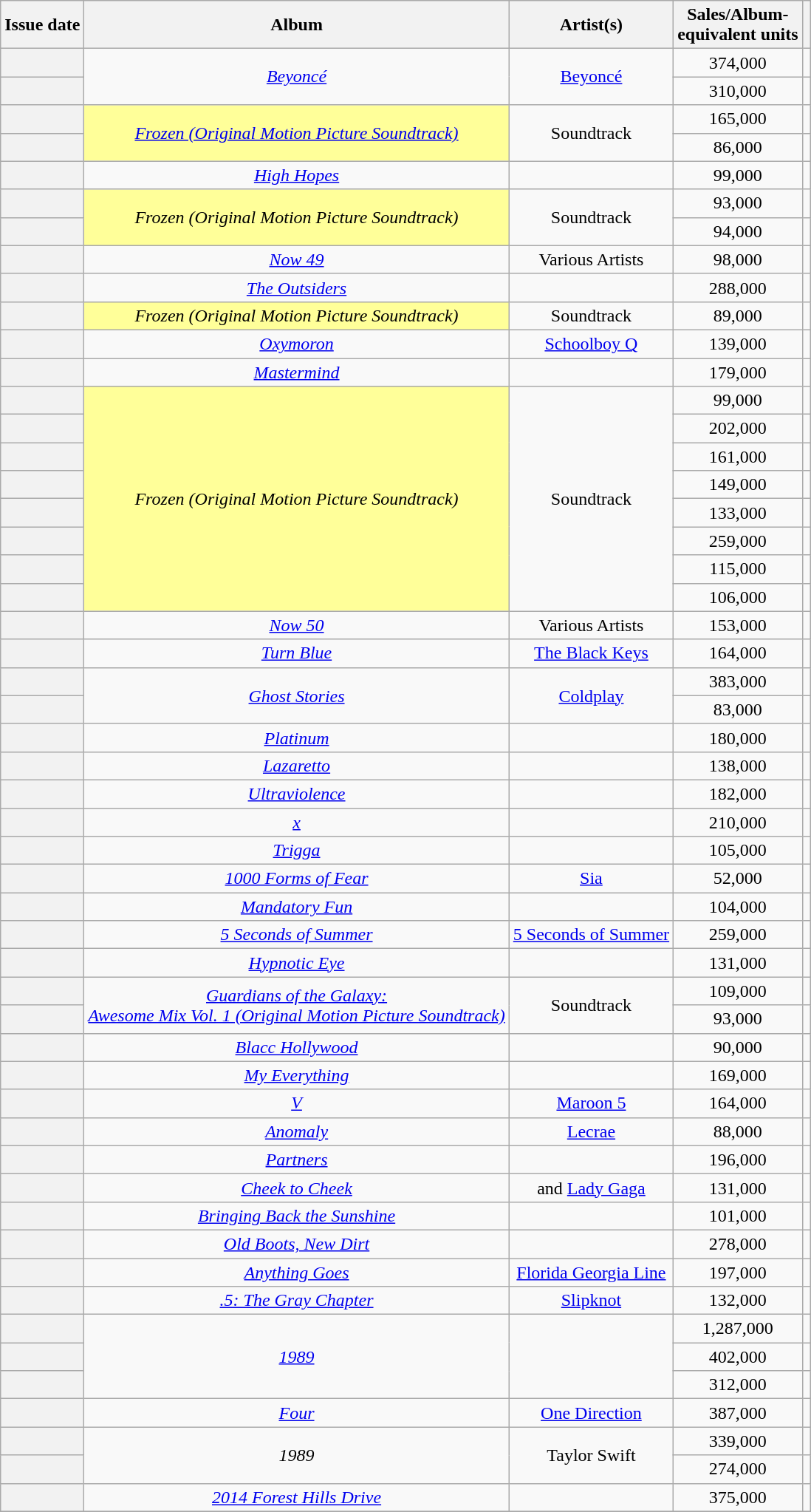<table class="wikitable sortable plainrowheaders" style="text-align: center">
<tr>
<th scope=col>Issue date</th>
<th scope=col>Album</th>
<th scope=col>Artist(s)</th>
<th scope=col>Sales/Album-<br>equivalent units</th>
<th scope=col class="unsortable"></th>
</tr>
<tr>
<th scope="row"></th>
<td rowspan="2"><em><a href='#'>Beyoncé</a></em></td>
<td rowspan="2"><a href='#'>Beyoncé</a></td>
<td rowspan="1">374,000</td>
<td></td>
</tr>
<tr>
<th scope="row"></th>
<td rowspan="1">310,000</td>
<td></td>
</tr>
<tr>
<th scope="row"></th>
<td bgcolor=#FFFF99 rowspan="2"><em><a href='#'>Frozen (Original Motion Picture Soundtrack)</a></em> </td>
<td rowspan="2">Soundtrack</td>
<td rowspan="1">165,000</td>
<td></td>
</tr>
<tr>
<th scope="row"></th>
<td rowspan="1">86,000</td>
<td></td>
</tr>
<tr>
<th scope="row"></th>
<td><em><a href='#'>High Hopes</a></em></td>
<td></td>
<td>99,000</td>
<td></td>
</tr>
<tr>
<th scope="row"></th>
<td bgcolor=#FFFF99 rowspan="2"><em>Frozen (Original Motion Picture Soundtrack)</em> </td>
<td rowspan="2">Soundtrack</td>
<td rowspan="1">93,000</td>
<td></td>
</tr>
<tr>
<th scope="row"></th>
<td rowspan="1">94,000</td>
<td></td>
</tr>
<tr>
<th scope="row"></th>
<td><em><a href='#'>Now 49</a></em></td>
<td>Various Artists</td>
<td>98,000</td>
<td></td>
</tr>
<tr>
<th scope="row"></th>
<td><em><a href='#'>The Outsiders</a></em></td>
<td></td>
<td>288,000</td>
<td></td>
</tr>
<tr>
<th scope="row"></th>
<td bgcolor=#FFFF99><em>Frozen (Original Motion Picture Soundtrack)</em> </td>
<td>Soundtrack</td>
<td>89,000</td>
<td></td>
</tr>
<tr>
<th scope="row"></th>
<td><em><a href='#'>Oxymoron</a></em></td>
<td><a href='#'>Schoolboy Q</a></td>
<td>139,000</td>
<td></td>
</tr>
<tr>
<th scope="row"></th>
<td><em><a href='#'>Mastermind</a></em></td>
<td></td>
<td>179,000</td>
<td></td>
</tr>
<tr>
<th scope="row"></th>
<td bgcolor=#FFFF99 rowspan="8"><em>Frozen (Original Motion Picture Soundtrack)</em> </td>
<td rowspan="8">Soundtrack</td>
<td rowspan="1">99,000</td>
<td></td>
</tr>
<tr>
<th scope="row"></th>
<td rowspan="1">202,000</td>
<td></td>
</tr>
<tr>
<th scope="row"></th>
<td rowspan="1">161,000</td>
<td></td>
</tr>
<tr>
<th scope="row"></th>
<td rowspan="1">149,000</td>
<td></td>
</tr>
<tr>
<th scope="row"></th>
<td rowspan="1">133,000</td>
<td></td>
</tr>
<tr>
<th scope="row"></th>
<td rowspan="1">259,000</td>
<td></td>
</tr>
<tr>
<th scope="row"></th>
<td rowspan="1">115,000</td>
<td></td>
</tr>
<tr>
<th scope="row"></th>
<td rowspan="1">106,000</td>
<td></td>
</tr>
<tr>
<th scope="row"></th>
<td><em><a href='#'>Now 50</a></em></td>
<td>Various Artists</td>
<td>153,000</td>
<td></td>
</tr>
<tr>
<th scope="row"></th>
<td><em><a href='#'>Turn Blue</a></em></td>
<td data-sort-value="Black Keys, The"><a href='#'>The Black Keys</a></td>
<td>164,000</td>
<td></td>
</tr>
<tr>
<th scope="row"></th>
<td rowspan="2"><em><a href='#'>Ghost Stories</a></em></td>
<td rowspan="2"><a href='#'>Coldplay</a></td>
<td rowspan="1">383,000</td>
<td></td>
</tr>
<tr>
<th scope="row"></th>
<td rowspan="1">83,000</td>
<td></td>
</tr>
<tr>
<th scope="row"></th>
<td><em><a href='#'>Platinum</a></em></td>
<td></td>
<td>180,000</td>
<td></td>
</tr>
<tr>
<th scope="row"></th>
<td><em><a href='#'>Lazaretto</a></em></td>
<td></td>
<td>138,000</td>
<td></td>
</tr>
<tr>
<th scope="row"></th>
<td><em><a href='#'>Ultraviolence</a></em></td>
<td></td>
<td>182,000</td>
<td></td>
</tr>
<tr>
<th scope="row"></th>
<td><em><a href='#'>x</a></em></td>
<td></td>
<td>210,000</td>
<td></td>
</tr>
<tr>
<th scope="row"></th>
<td><em><a href='#'>Trigga</a></em></td>
<td></td>
<td>105,000</td>
<td></td>
</tr>
<tr>
<th scope="row"></th>
<td><em><a href='#'>1000 Forms of Fear</a></em></td>
<td><a href='#'>Sia</a></td>
<td>52,000</td>
<td></td>
</tr>
<tr>
<th scope="row"></th>
<td><em><a href='#'>Mandatory Fun</a></em></td>
<td></td>
<td>104,000</td>
<td></td>
</tr>
<tr>
<th scope="row"></th>
<td><em><a href='#'>5 Seconds of Summer</a></em></td>
<td data-sort-value="Five Seconds of Summer"><a href='#'>5 Seconds of Summer</a></td>
<td>259,000</td>
<td></td>
</tr>
<tr>
<th scope="row"></th>
<td><em><a href='#'>Hypnotic Eye</a></em></td>
<td></td>
<td>131,000</td>
<td></td>
</tr>
<tr>
<th scope="row"></th>
<td rowspan="2"><em><a href='#'>Guardians of the Galaxy:<br> Awesome Mix Vol. 1 (Original Motion Picture Soundtrack)</a></em></td>
<td rowspan="2">Soundtrack</td>
<td rowspan="1">109,000</td>
<td></td>
</tr>
<tr>
<th scope="row"></th>
<td rowspan="1">93,000</td>
<td></td>
</tr>
<tr>
<th scope="row"></th>
<td><em><a href='#'>Blacc Hollywood</a></em></td>
<td></td>
<td>90,000</td>
<td></td>
</tr>
<tr>
<th scope="row"></th>
<td><em><a href='#'>My Everything</a></em></td>
<td></td>
<td>169,000</td>
<td></td>
</tr>
<tr>
<th scope="row"></th>
<td><em><a href='#'>V</a></em></td>
<td><a href='#'>Maroon 5</a></td>
<td>164,000</td>
<td></td>
</tr>
<tr>
<th scope="row"></th>
<td><em><a href='#'>Anomaly</a></em></td>
<td><a href='#'>Lecrae</a></td>
<td>88,000</td>
<td></td>
</tr>
<tr>
<th scope="row"></th>
<td><em><a href='#'>Partners</a></em></td>
<td></td>
<td>196,000</td>
<td></td>
</tr>
<tr>
<th scope="row"></th>
<td><em><a href='#'>Cheek to Cheek</a></em></td>
<td> and <a href='#'>Lady Gaga</a></td>
<td>131,000</td>
<td></td>
</tr>
<tr>
<th scope="row"></th>
<td><em><a href='#'>Bringing Back the Sunshine</a></em></td>
<td></td>
<td>101,000</td>
<td></td>
</tr>
<tr>
<th scope="row"></th>
<td><em><a href='#'>Old Boots, New Dirt</a></em></td>
<td></td>
<td>278,000</td>
<td></td>
</tr>
<tr>
<th scope="row"></th>
<td><em><a href='#'>Anything Goes</a></em></td>
<td><a href='#'>Florida Georgia Line</a></td>
<td>197,000</td>
<td></td>
</tr>
<tr>
<th scope="row"></th>
<td><em><a href='#'>.5: The Gray Chapter</a></em></td>
<td><a href='#'>Slipknot</a></td>
<td>132,000</td>
<td></td>
</tr>
<tr>
<th scope="row"></th>
<td rowspan="3"><em><a href='#'>1989</a></em> </td>
<td rowspan="3"></td>
<td rowspan="1">1,287,000</td>
<td></td>
</tr>
<tr>
<th scope="row"></th>
<td rowspan="1">402,000</td>
<td></td>
</tr>
<tr>
<th scope="row"></th>
<td rowspan="1">312,000</td>
<td></td>
</tr>
<tr>
<th scope="row"></th>
<td><em><a href='#'>Four</a></em></td>
<td><a href='#'>One Direction</a></td>
<td>387,000</td>
<td></td>
</tr>
<tr>
<th scope="row"></th>
<td rowspan="2"><em>1989</em> </td>
<td rowspan="2" data-sort-value="Swift, Taylor">Taylor Swift</td>
<td rowspan="1">339,000</td>
<td></td>
</tr>
<tr>
<th scope="row"></th>
<td rowspan="1">274,000</td>
<td></td>
</tr>
<tr>
<th scope="row"></th>
<td><em><a href='#'>2014 Forest Hills Drive</a></em></td>
<td></td>
<td>375,000</td>
<td></td>
</tr>
<tr>
</tr>
</table>
